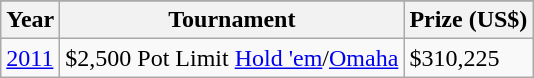<table class="wikitable">
<tr>
</tr>
<tr>
<th>Year</th>
<th>Tournament</th>
<th>Prize (US$)</th>
</tr>
<tr>
<td><a href='#'>2011</a></td>
<td>$2,500 Pot Limit <a href='#'>Hold 'em</a>/<a href='#'>Omaha</a></td>
<td>$310,225</td>
</tr>
</table>
